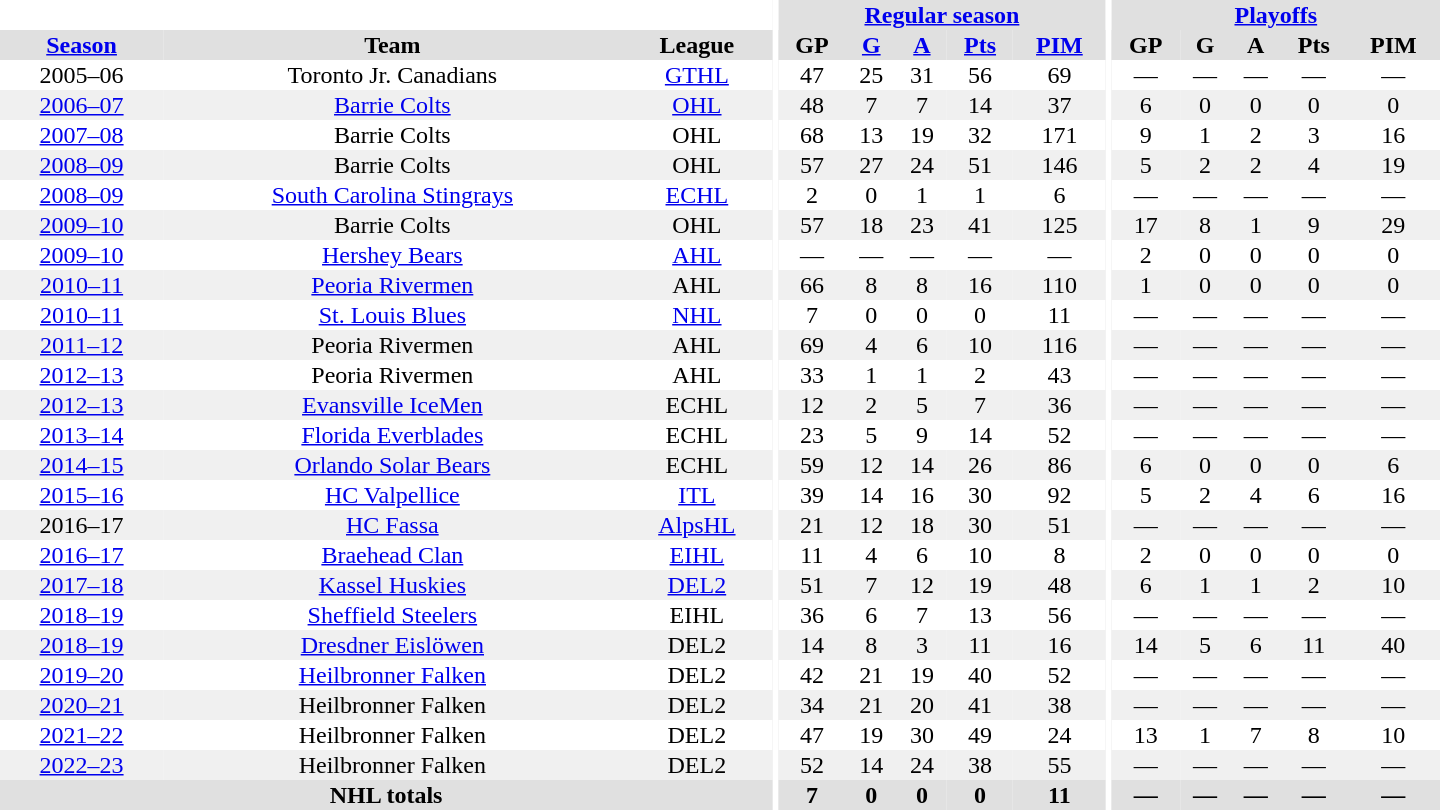<table border="0" cellpadding="1" cellspacing="0" style="text-align:center; width:60em">
<tr bgcolor="#e0e0e0">
<th colspan="3" bgcolor="#ffffff"></th>
<th rowspan="99" bgcolor="#ffffff"></th>
<th colspan="5"><a href='#'>Regular season</a></th>
<th rowspan="99" bgcolor="#ffffff"></th>
<th colspan="5"><a href='#'>Playoffs</a></th>
</tr>
<tr bgcolor="#e0e0e0">
<th><a href='#'>Season</a></th>
<th>Team</th>
<th>League</th>
<th>GP</th>
<th><a href='#'>G</a></th>
<th><a href='#'>A</a></th>
<th><a href='#'>Pts</a></th>
<th><a href='#'>PIM</a></th>
<th>GP</th>
<th>G</th>
<th>A</th>
<th>Pts</th>
<th>PIM</th>
</tr>
<tr>
<td>2005–06</td>
<td>Toronto Jr. Canadians</td>
<td><a href='#'>GTHL</a></td>
<td>47</td>
<td>25</td>
<td>31</td>
<td>56</td>
<td>69</td>
<td>—</td>
<td>—</td>
<td>—</td>
<td>—</td>
<td>—</td>
</tr>
<tr bgcolor="#f0f0f0">
<td><a href='#'>2006–07</a></td>
<td><a href='#'>Barrie Colts</a></td>
<td><a href='#'>OHL</a></td>
<td>48</td>
<td>7</td>
<td>7</td>
<td>14</td>
<td>37</td>
<td>6</td>
<td>0</td>
<td>0</td>
<td>0</td>
<td>0</td>
</tr>
<tr>
<td><a href='#'>2007–08</a></td>
<td>Barrie Colts</td>
<td>OHL</td>
<td>68</td>
<td>13</td>
<td>19</td>
<td>32</td>
<td>171</td>
<td>9</td>
<td>1</td>
<td>2</td>
<td>3</td>
<td>16</td>
</tr>
<tr bgcolor="#f0f0f0">
<td><a href='#'>2008–09</a></td>
<td>Barrie Colts</td>
<td>OHL</td>
<td>57</td>
<td>27</td>
<td>24</td>
<td>51</td>
<td>146</td>
<td>5</td>
<td>2</td>
<td>2</td>
<td>4</td>
<td>19</td>
</tr>
<tr>
<td><a href='#'>2008–09</a></td>
<td><a href='#'>South Carolina Stingrays</a></td>
<td><a href='#'>ECHL</a></td>
<td>2</td>
<td>0</td>
<td>1</td>
<td>1</td>
<td>6</td>
<td>—</td>
<td>—</td>
<td>—</td>
<td>—</td>
<td>—</td>
</tr>
<tr bgcolor="#f0f0f0">
<td><a href='#'>2009–10</a></td>
<td>Barrie Colts</td>
<td>OHL</td>
<td>57</td>
<td>18</td>
<td>23</td>
<td>41</td>
<td>125</td>
<td>17</td>
<td>8</td>
<td>1</td>
<td>9</td>
<td>29</td>
</tr>
<tr>
<td><a href='#'>2009–10</a></td>
<td><a href='#'>Hershey Bears</a></td>
<td><a href='#'>AHL</a></td>
<td>—</td>
<td>—</td>
<td>—</td>
<td>—</td>
<td>—</td>
<td>2</td>
<td>0</td>
<td>0</td>
<td>0</td>
<td>0</td>
</tr>
<tr bgcolor="#f0f0f0">
<td><a href='#'>2010–11</a></td>
<td><a href='#'>Peoria Rivermen</a></td>
<td>AHL</td>
<td>66</td>
<td>8</td>
<td>8</td>
<td>16</td>
<td>110</td>
<td>1</td>
<td>0</td>
<td>0</td>
<td>0</td>
<td>0</td>
</tr>
<tr>
<td><a href='#'>2010–11</a></td>
<td><a href='#'>St. Louis Blues</a></td>
<td><a href='#'>NHL</a></td>
<td>7</td>
<td>0</td>
<td>0</td>
<td>0</td>
<td>11</td>
<td>—</td>
<td>—</td>
<td>—</td>
<td>—</td>
<td>—</td>
</tr>
<tr bgcolor="#f0f0f0">
<td><a href='#'>2011–12</a></td>
<td>Peoria Rivermen</td>
<td>AHL</td>
<td>69</td>
<td>4</td>
<td>6</td>
<td>10</td>
<td>116</td>
<td>—</td>
<td>—</td>
<td>—</td>
<td>—</td>
<td>—</td>
</tr>
<tr>
<td><a href='#'>2012–13</a></td>
<td>Peoria Rivermen</td>
<td>AHL</td>
<td>33</td>
<td>1</td>
<td>1</td>
<td>2</td>
<td>43</td>
<td>—</td>
<td>—</td>
<td>—</td>
<td>—</td>
<td>—</td>
</tr>
<tr bgcolor="#f0f0f0">
<td><a href='#'>2012–13</a></td>
<td><a href='#'>Evansville IceMen</a></td>
<td>ECHL</td>
<td>12</td>
<td>2</td>
<td>5</td>
<td>7</td>
<td>36</td>
<td>—</td>
<td>—</td>
<td>—</td>
<td>—</td>
<td>—</td>
</tr>
<tr>
<td><a href='#'>2013–14</a></td>
<td><a href='#'>Florida Everblades</a></td>
<td>ECHL</td>
<td>23</td>
<td>5</td>
<td>9</td>
<td>14</td>
<td>52</td>
<td>—</td>
<td>—</td>
<td>—</td>
<td>—</td>
<td>—</td>
</tr>
<tr bgcolor="#f0f0f0">
<td><a href='#'>2014–15</a></td>
<td><a href='#'>Orlando Solar Bears</a></td>
<td>ECHL</td>
<td>59</td>
<td>12</td>
<td>14</td>
<td>26</td>
<td>86</td>
<td>6</td>
<td>0</td>
<td>0</td>
<td>0</td>
<td>6</td>
</tr>
<tr>
<td><a href='#'>2015–16</a></td>
<td><a href='#'>HC Valpellice</a></td>
<td><a href='#'>ITL</a></td>
<td>39</td>
<td>14</td>
<td>16</td>
<td>30</td>
<td>92</td>
<td>5</td>
<td>2</td>
<td>4</td>
<td>6</td>
<td>16</td>
</tr>
<tr bgcolor="#f0f0f0">
<td>2016–17</td>
<td><a href='#'>HC Fassa</a></td>
<td><a href='#'>AlpsHL</a></td>
<td>21</td>
<td>12</td>
<td>18</td>
<td>30</td>
<td>51</td>
<td>—</td>
<td>—</td>
<td>—</td>
<td>—</td>
<td>—</td>
</tr>
<tr>
<td><a href='#'>2016–17</a></td>
<td><a href='#'>Braehead Clan</a></td>
<td><a href='#'>EIHL</a></td>
<td>11</td>
<td>4</td>
<td>6</td>
<td>10</td>
<td>8</td>
<td>2</td>
<td>0</td>
<td>0</td>
<td>0</td>
<td>0</td>
</tr>
<tr bgcolor="#f0f0f0">
<td><a href='#'>2017–18</a></td>
<td><a href='#'>Kassel Huskies</a></td>
<td><a href='#'>DEL2</a></td>
<td>51</td>
<td>7</td>
<td>12</td>
<td>19</td>
<td>48</td>
<td>6</td>
<td>1</td>
<td>1</td>
<td>2</td>
<td>10</td>
</tr>
<tr>
<td><a href='#'>2018–19</a></td>
<td><a href='#'>Sheffield Steelers</a></td>
<td>EIHL</td>
<td>36</td>
<td>6</td>
<td>7</td>
<td>13</td>
<td>56</td>
<td>—</td>
<td>—</td>
<td>—</td>
<td>—</td>
<td>—</td>
</tr>
<tr bgcolor="#f0f0f0">
<td><a href='#'>2018–19</a></td>
<td><a href='#'>Dresdner Eislöwen</a></td>
<td>DEL2</td>
<td>14</td>
<td>8</td>
<td>3</td>
<td>11</td>
<td>16</td>
<td>14</td>
<td>5</td>
<td>6</td>
<td>11</td>
<td>40</td>
</tr>
<tr>
<td><a href='#'>2019–20</a></td>
<td><a href='#'>Heilbronner Falken</a></td>
<td>DEL2</td>
<td>42</td>
<td>21</td>
<td>19</td>
<td>40</td>
<td>52</td>
<td>—</td>
<td>—</td>
<td>—</td>
<td>—</td>
<td>—</td>
</tr>
<tr bgcolor="#f0f0f0">
<td><a href='#'>2020–21</a></td>
<td>Heilbronner Falken</td>
<td>DEL2</td>
<td>34</td>
<td>21</td>
<td>20</td>
<td>41</td>
<td>38</td>
<td>—</td>
<td>—</td>
<td>—</td>
<td>—</td>
<td>—</td>
</tr>
<tr>
<td><a href='#'>2021–22</a></td>
<td>Heilbronner Falken</td>
<td>DEL2</td>
<td>47</td>
<td>19</td>
<td>30</td>
<td>49</td>
<td>24</td>
<td>13</td>
<td>1</td>
<td>7</td>
<td>8</td>
<td>10</td>
</tr>
<tr bgcolor="#f0f0f0">
<td><a href='#'>2022–23</a></td>
<td>Heilbronner Falken</td>
<td>DEL2</td>
<td>52</td>
<td>14</td>
<td>24</td>
<td>38</td>
<td>55</td>
<td>—</td>
<td>—</td>
<td>—</td>
<td>—</td>
<td>—</td>
</tr>
<tr bgcolor="#e0e0e0">
<th colspan="3">NHL totals</th>
<th>7</th>
<th>0</th>
<th>0</th>
<th>0</th>
<th>11</th>
<th>—</th>
<th>—</th>
<th>—</th>
<th>—</th>
<th>—</th>
</tr>
</table>
